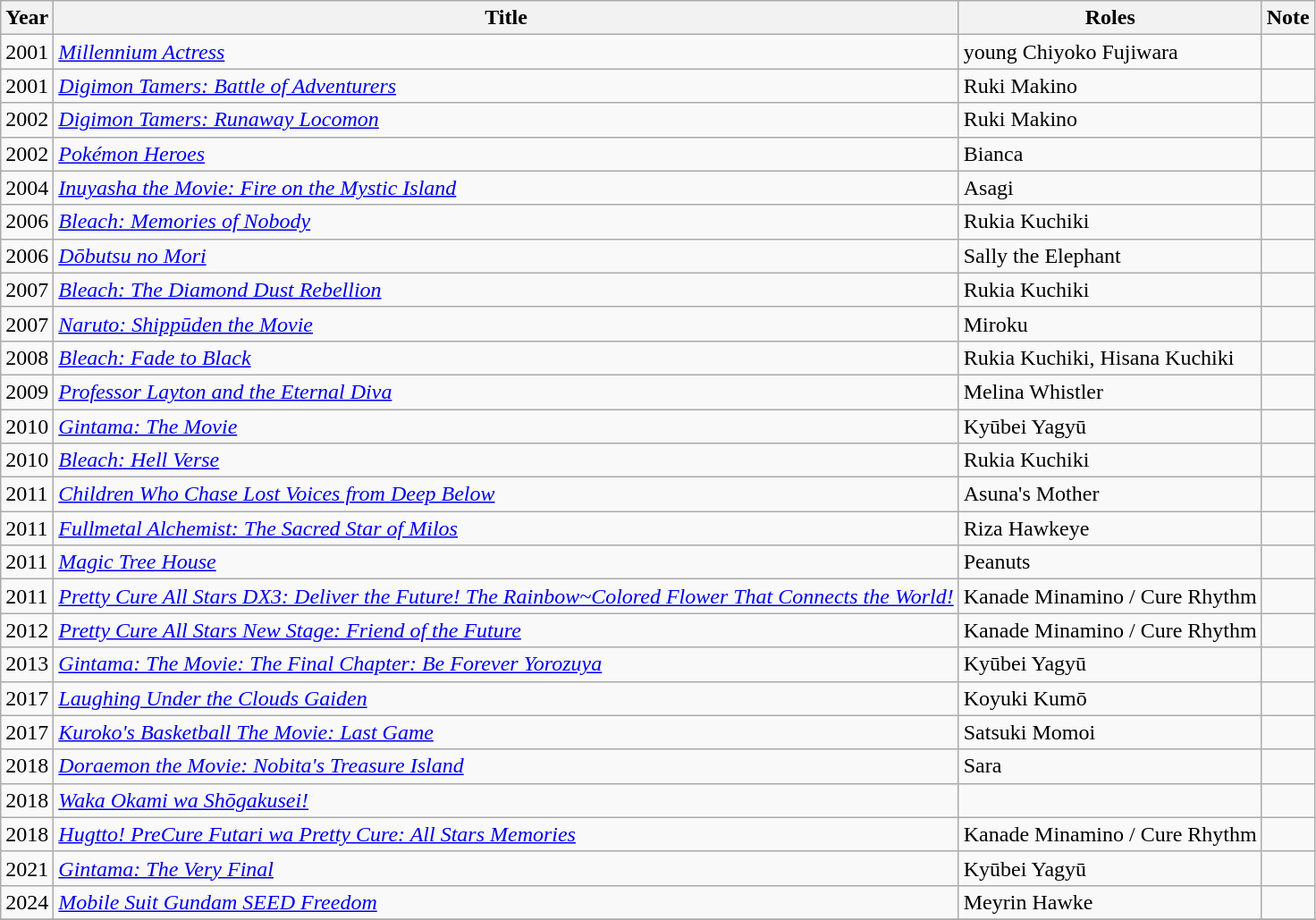<table class="wikitable sortable">
<tr>
<th>Year</th>
<th>Title</th>
<th>Roles</th>
<th>Note</th>
</tr>
<tr>
<td>2001</td>
<td><em><a href='#'>Millennium Actress</a></em></td>
<td>young Chiyoko Fujiwara</td>
<td></td>
</tr>
<tr>
<td>2001</td>
<td><em><a href='#'>Digimon Tamers: Battle of Adventurers</a></em></td>
<td>Ruki Makino</td>
<td></td>
</tr>
<tr>
<td>2002</td>
<td><em><a href='#'>Digimon Tamers: Runaway Locomon</a></em></td>
<td>Ruki Makino</td>
<td></td>
</tr>
<tr>
<td>2002</td>
<td><em><a href='#'>Pokémon Heroes</a></em></td>
<td>Bianca</td>
<td></td>
</tr>
<tr>
<td>2004</td>
<td><em><a href='#'>Inuyasha the Movie: Fire on the Mystic Island</a></em></td>
<td>Asagi</td>
<td></td>
</tr>
<tr>
<td>2006</td>
<td><em><a href='#'>Bleach: Memories of Nobody</a></em></td>
<td>Rukia Kuchiki</td>
<td></td>
</tr>
<tr>
<td>2006</td>
<td><em><a href='#'>Dōbutsu no Mori</a></em></td>
<td>Sally the Elephant</td>
<td></td>
</tr>
<tr>
<td>2007</td>
<td><em><a href='#'>Bleach: The Diamond Dust Rebellion</a></em></td>
<td>Rukia Kuchiki</td>
<td></td>
</tr>
<tr>
<td>2007</td>
<td><em><a href='#'>Naruto: Shippūden the Movie</a></em></td>
<td>Miroku</td>
<td></td>
</tr>
<tr>
<td>2008</td>
<td><em><a href='#'>Bleach: Fade to Black</a></em></td>
<td>Rukia Kuchiki, Hisana Kuchiki</td>
<td></td>
</tr>
<tr>
<td>2009</td>
<td><em><a href='#'>Professor Layton and the Eternal Diva</a></em></td>
<td>Melina Whistler</td>
<td></td>
</tr>
<tr>
<td>2010</td>
<td><em><a href='#'>Gintama: The Movie</a></em></td>
<td>Kyūbei Yagyū</td>
<td></td>
</tr>
<tr>
<td>2010</td>
<td><em><a href='#'>Bleach: Hell Verse</a></em></td>
<td>Rukia Kuchiki</td>
<td></td>
</tr>
<tr>
<td>2011</td>
<td><em><a href='#'>Children Who Chase Lost Voices from Deep Below</a></em></td>
<td>Asuna's Mother</td>
<td></td>
</tr>
<tr>
<td>2011</td>
<td><em><a href='#'>Fullmetal Alchemist: The Sacred Star of Milos</a></em></td>
<td>Riza Hawkeye</td>
<td></td>
</tr>
<tr>
<td>2011</td>
<td><em><a href='#'>Magic Tree House</a></em></td>
<td>Peanuts</td>
<td></td>
</tr>
<tr>
<td>2011</td>
<td><em><a href='#'>Pretty Cure All Stars DX3: Deliver the Future! The Rainbow~Colored Flower That Connects the World!</a></em></td>
<td>Kanade Minamino / Cure Rhythm</td>
<td></td>
</tr>
<tr>
<td>2012</td>
<td><em><a href='#'>Pretty Cure All Stars New Stage: Friend of the Future</a></em></td>
<td>Kanade Minamino / Cure Rhythm</td>
<td></td>
</tr>
<tr>
<td>2013</td>
<td><em><a href='#'>Gintama: The Movie: The Final Chapter: Be Forever Yorozuya</a></em></td>
<td>Kyūbei Yagyū</td>
<td></td>
</tr>
<tr>
<td>2017</td>
<td><em><a href='#'>Laughing Under the Clouds Gaiden</a></em></td>
<td>Koyuki Kumō</td>
<td></td>
</tr>
<tr>
<td>2017</td>
<td><em><a href='#'>Kuroko's Basketball The Movie: Last Game</a></em></td>
<td>Satsuki Momoi</td>
<td></td>
</tr>
<tr>
<td>2018</td>
<td><em><a href='#'>Doraemon the Movie: Nobita's Treasure Island</a></em></td>
<td>Sara</td>
<td></td>
</tr>
<tr>
<td>2018</td>
<td><em><a href='#'>Waka Okami wa Shōgakusei!</a></em></td>
<td></td>
<td></td>
</tr>
<tr>
<td>2018</td>
<td><em><a href='#'>Hugtto! PreCure Futari wa Pretty Cure: All Stars Memories</a></em></td>
<td>Kanade Minamino / Cure Rhythm</td>
<td></td>
</tr>
<tr>
<td>2021</td>
<td><em><a href='#'>Gintama: The Very Final</a></em></td>
<td>Kyūbei Yagyū</td>
<td></td>
</tr>
<tr>
<td>2024</td>
<td><em><a href='#'>Mobile Suit Gundam SEED Freedom</a></em></td>
<td>Meyrin Hawke</td>
<td></td>
</tr>
<tr>
</tr>
</table>
